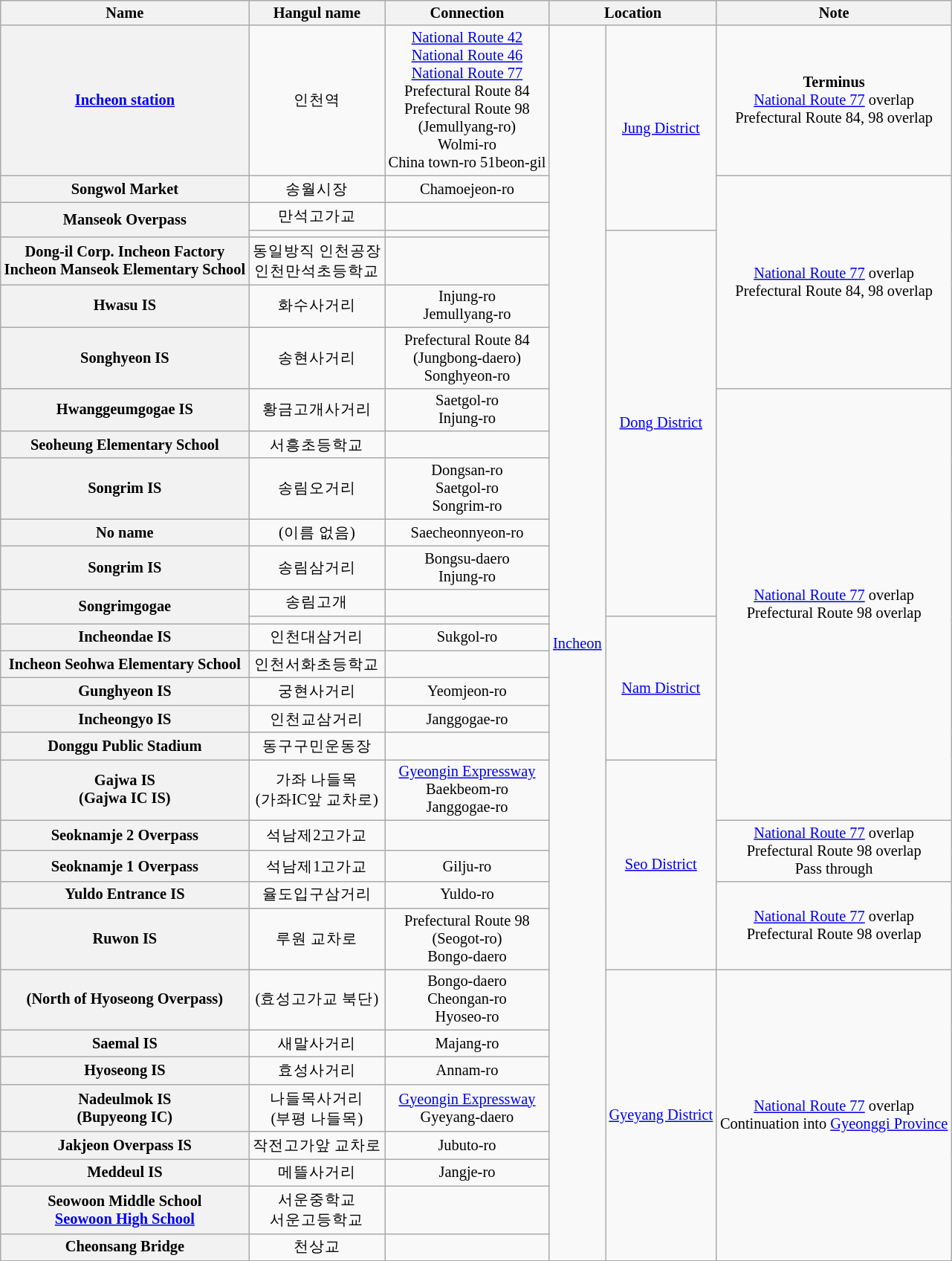<table class="wikitable" style="font-size: 85%; text-align: center;">
<tr>
<th>Name</th>
<th>Hangul name</th>
<th>Connection</th>
<th colspan="2">Location</th>
<th>Note</th>
</tr>
<tr>
<th><a href='#'>Incheon station</a></th>
<td>인천역</td>
<td><a href='#'>National Route 42</a><br><a href='#'>National Route 46</a><br><a href='#'>National Route 77</a><br>Prefectural Route 84<br>Prefectural Route 98<br>(Jemullyang-ro)<br>Wolmi-ro<br>China town-ro 51beon-gil</td>
<td rowspan=32><a href='#'>Incheon</a></td>
<td rowspan=3><a href='#'>Jung District</a></td>
<td><strong>Terminus</strong><br><a href='#'>National Route 77</a> overlap<br>Prefectural Route 84, 98 overlap</td>
</tr>
<tr>
<th>Songwol Market</th>
<td>송월시장</td>
<td>Chamoejeon-ro</td>
<td rowspan=6><a href='#'>National Route 77</a> overlap<br>Prefectural Route 84, 98 overlap</td>
</tr>
<tr>
<th rowspan=2>Manseok Overpass</th>
<td>만석고가교</td>
<td></td>
</tr>
<tr>
<td></td>
<td></td>
<td rowspan=10><a href='#'>Dong District</a></td>
</tr>
<tr>
<th>Dong-il Corp. Incheon Factory<br>Incheon Manseok Elementary School</th>
<td>동일방직 인천공장<br>인천만석초등학교</td>
<td></td>
</tr>
<tr>
<th>Hwasu IS</th>
<td>화수사거리</td>
<td>Injung-ro<br>Jemullyang-ro</td>
</tr>
<tr>
<th>Songhyeon IS</th>
<td>송현사거리</td>
<td>Prefectural Route 84<br>(Jungbong-daero)<br>Songhyeon-ro</td>
</tr>
<tr>
<th>Hwanggeumgogae IS</th>
<td>황금고개사거리</td>
<td>Saetgol-ro<br>Injung-ro</td>
<td rowspan=13><a href='#'>National Route 77</a> overlap<br>Prefectural Route 98 overlap</td>
</tr>
<tr>
<th>Seoheung Elementary School</th>
<td>서흥초등학교</td>
<td></td>
</tr>
<tr>
<th>Songrim IS</th>
<td>송림오거리</td>
<td>Dongsan-ro<br>Saetgol-ro<br>Songrim-ro</td>
</tr>
<tr>
<th>No name</th>
<td>(이름 없음)</td>
<td>Saecheonnyeon-ro</td>
</tr>
<tr>
<th>Songrim IS</th>
<td>송림삼거리</td>
<td>Bongsu-daero<br>Injung-ro</td>
</tr>
<tr>
<th rowspan=2>Songrimgogae</th>
<td>송림고개</td>
<td></td>
</tr>
<tr>
<td></td>
<td></td>
<td rowspan=6><a href='#'>Nam District</a></td>
</tr>
<tr>
<th>Incheondae IS</th>
<td>인천대삼거리</td>
<td>Sukgol-ro</td>
</tr>
<tr>
<th>Incheon Seohwa Elementary School</th>
<td>인천서화초등학교</td>
<td></td>
</tr>
<tr>
<th>Gunghyeon IS</th>
<td>궁현사거리</td>
<td>Yeomjeon-ro</td>
</tr>
<tr>
<th>Incheongyo IS</th>
<td>인천교삼거리</td>
<td>Janggogae-ro</td>
</tr>
<tr>
<th>Donggu Public Stadium</th>
<td>동구구민운동장</td>
<td></td>
</tr>
<tr>
<th>Gajwa IS<br>(Gajwa IC IS)</th>
<td>가좌 나들목<br>(가좌IC앞 교차로)</td>
<td><a href='#'>Gyeongin Expressway</a><br>Baekbeom-ro<br>Janggogae-ro</td>
<td rowspan=5><a href='#'>Seo District</a></td>
</tr>
<tr>
<th>Seoknamje 2 Overpass</th>
<td>석남제2고가교</td>
<td></td>
<td rowspan=2><a href='#'>National Route 77</a> overlap<br>Prefectural Route 98 overlap<br>Pass through</td>
</tr>
<tr>
<th>Seoknamje 1 Overpass</th>
<td>석남제1고가교</td>
<td>Gilju-ro</td>
</tr>
<tr>
<th>Yuldo Entrance IS</th>
<td>율도입구삼거리</td>
<td>Yuldo-ro</td>
<td rowspan=2><a href='#'>National Route 77</a> overlap<br>Prefectural Route 98 overlap</td>
</tr>
<tr>
<th>Ruwon IS</th>
<td>루원 교차로</td>
<td>Prefectural Route 98<br>(Seogot-ro)<br>Bongo-daero</td>
</tr>
<tr>
<th>(North of Hyoseong Overpass)</th>
<td>(효성고가교 북단)</td>
<td>Bongo-daero<br>Cheongan-ro<br>Hyoseo-ro</td>
<td rowspan=8><a href='#'>Gyeyang District</a></td>
<td rowspan=8><a href='#'>National Route 77</a> overlap<br>Continuation into <a href='#'>Gyeonggi Province</a></td>
</tr>
<tr>
<th>Saemal IS</th>
<td>새말사거리</td>
<td>Majang-ro</td>
</tr>
<tr>
<th>Hyoseong IS</th>
<td>효성사거리</td>
<td>Annam-ro</td>
</tr>
<tr>
<th>Nadeulmok IS<br>(Bupyeong IC)</th>
<td>나들목사거리<br>(부평 나들목)</td>
<td><a href='#'>Gyeongin Expressway</a><br>Gyeyang-daero</td>
</tr>
<tr>
<th>Jakjeon Overpass IS</th>
<td>작전고가앞 교차로</td>
<td>Jubuto-ro</td>
</tr>
<tr>
<th>Meddeul IS</th>
<td>메뜰사거리</td>
<td>Jangje-ro</td>
</tr>
<tr>
<th>Seowoon Middle School<br><a href='#'>Seowoon High School</a></th>
<td>서운중학교<br>서운고등학교</td>
<td></td>
</tr>
<tr>
<th>Cheonsang Bridge</th>
<td>천상교</td>
<td></td>
</tr>
<tr>
</tr>
</table>
